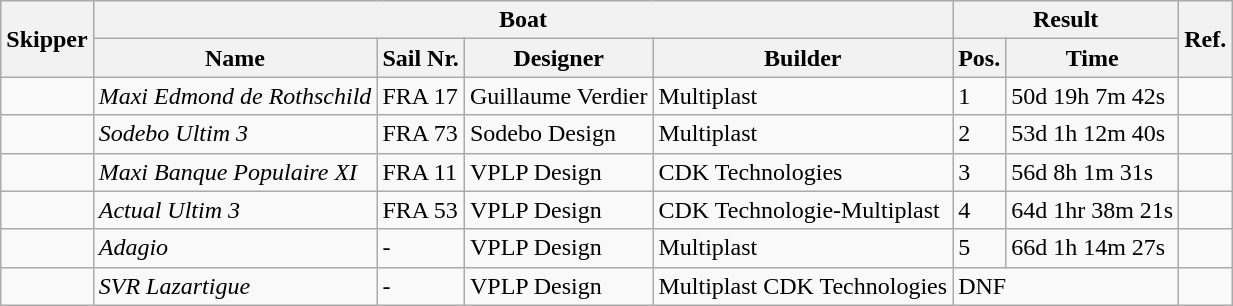<table class="wikitable">
<tr>
<th rowspan="2">Skipper</th>
<th colspan="4">Boat</th>
<th colspan="2">Result</th>
<th rowspan="2">Ref.</th>
</tr>
<tr>
<th>Name</th>
<th>Sail Nr.</th>
<th>Designer</th>
<th>Builder</th>
<th>Pos.</th>
<th>Time</th>
</tr>
<tr>
<td></td>
<td><em>Maxi Edmond de Rothschild</em></td>
<td>FRA 17</td>
<td>Guillaume Verdier</td>
<td>Multiplast</td>
<td>1</td>
<td>50d 19h 7m 42s</td>
<td></td>
</tr>
<tr>
<td></td>
<td><em>Sodebo Ultim 3</em></td>
<td>FRA 73</td>
<td>Sodebo Design</td>
<td>Multiplast</td>
<td>2</td>
<td>53d 1h 12m 40s</td>
<td></td>
</tr>
<tr>
<td></td>
<td><em>Maxi Banque Populaire XI</em></td>
<td>FRA 11</td>
<td>VPLP Design</td>
<td>CDK Technologies</td>
<td>3</td>
<td>56d 8h 1m 31s</td>
<td></td>
</tr>
<tr>
<td></td>
<td><em>Actual Ultim 3</em></td>
<td>FRA 53</td>
<td>VPLP Design</td>
<td>CDK Technologie-Multiplast</td>
<td>4</td>
<td>64d 1hr 38m 21s</td>
<td></td>
</tr>
<tr>
<td></td>
<td><em>Adagio</em></td>
<td>-</td>
<td>VPLP Design</td>
<td>Multiplast</td>
<td>5</td>
<td>66d 1h 14m 27s</td>
<td></td>
</tr>
<tr>
<td></td>
<td><em>SVR Lazartigue</em></td>
<td>-</td>
<td>VPLP Design</td>
<td>Multiplast CDK Technologies</td>
<td colspan="2">DNF</td>
<td></td>
</tr>
</table>
